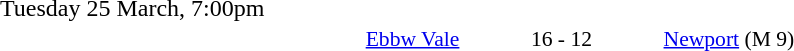<table style="width:70%;" cellspacing="1">
<tr>
<th width=35%></th>
<th width=15%></th>
<th></th>
</tr>
<tr>
<td>Tuesday 25 March, 7:00pm</td>
</tr>
<tr style=font-size:90%>
<td align=right><a href='#'>Ebbw Vale</a></td>
<td align=center>16 - 12</td>
<td><a href='#'>Newport</a> (M 9)</td>
</tr>
</table>
